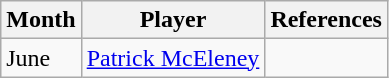<table class="wikitable">
<tr>
<th>Month</th>
<th>Player</th>
<th>References</th>
</tr>
<tr>
<td>June</td>
<td> <a href='#'>Patrick McEleney</a></td>
<td align=center></td>
</tr>
</table>
